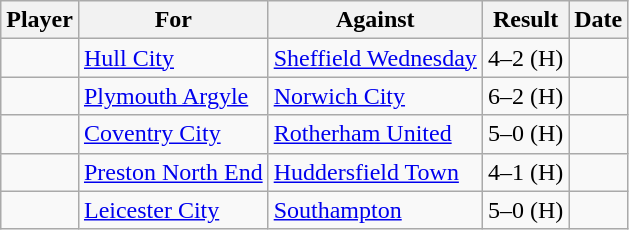<table class="wikitable">
<tr>
<th>Player</th>
<th>For</th>
<th>Against</th>
<th>Result</th>
<th>Date</th>
</tr>
<tr>
<td> </td>
<td><a href='#'>Hull City</a></td>
<td><a href='#'>Sheffield Wednesday</a></td>
<td>4–2 (H)</td>
<td></td>
</tr>
<tr>
<td> </td>
<td><a href='#'>Plymouth Argyle</a></td>
<td><a href='#'>Norwich City</a></td>
<td>6–2 (H)</td>
<td></td>
</tr>
<tr>
<td> </td>
<td><a href='#'>Coventry City</a></td>
<td><a href='#'>Rotherham United</a></td>
<td>5–0 (H)</td>
<td></td>
</tr>
<tr>
<td> </td>
<td><a href='#'>Preston North End</a></td>
<td><a href='#'>Huddersfield Town</a></td>
<td>4–1 (H)</td>
<td></td>
</tr>
<tr>
<td> </td>
<td><a href='#'>Leicester City</a></td>
<td><a href='#'>Southampton</a></td>
<td>5–0 (H)</td>
<td></td>
</tr>
</table>
